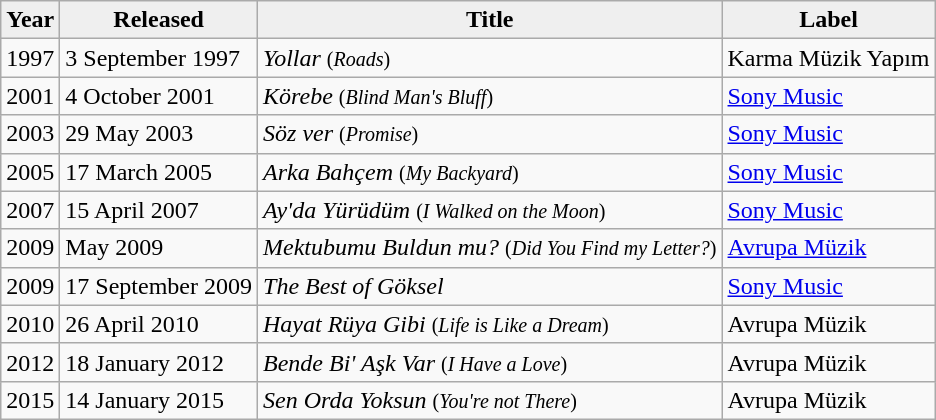<table class="wikitable">
<tr>
<th style="background:#efefef;">Year</th>
<th style="background:#efefef;">Released</th>
<th style="background:#efefef;">Title</th>
<th style="background:#efefef;">Label</th>
</tr>
<tr>
<td>1997</td>
<td>3 September 1997</td>
<td><em>Yollar</em> <small>(<em>Roads</em>)</small></td>
<td>Karma Müzik Yapım</td>
</tr>
<tr>
<td>2001</td>
<td>4 October 2001</td>
<td><em>Körebe</em> <small>(<em>Blind Man's Bluff</em>)</small></td>
<td><a href='#'>Sony Music</a></td>
</tr>
<tr>
<td>2003</td>
<td>29 May 2003</td>
<td><em>Söz ver</em> <small>(<em>Promise</em>)</small></td>
<td><a href='#'>Sony Music</a></td>
</tr>
<tr>
<td>2005</td>
<td>17 March 2005</td>
<td><em>Arka Bahçem</em> <small>(<em>My Backyard</em>)</small></td>
<td><a href='#'>Sony Music</a></td>
</tr>
<tr>
<td>2007</td>
<td>15 April 2007</td>
<td><em>Ay'da Yürüdüm</em> <small>(<em>I Walked on the Moon</em>)</small></td>
<td><a href='#'>Sony Music</a></td>
</tr>
<tr>
<td>2009</td>
<td>May 2009</td>
<td><em>Mektubumu Buldun mu?</em> <small>(<em>Did You Find my Letter?</em>)</small></td>
<td><a href='#'>Avrupa Müzik</a></td>
</tr>
<tr>
<td>2009</td>
<td>17 September 2009</td>
<td><em>The Best of Göksel</em></td>
<td><a href='#'>Sony Music</a></td>
</tr>
<tr>
<td>2010</td>
<td>26 April 2010</td>
<td><em>Hayat Rüya Gibi</em> <small>(<em>Life is Like a Dream</em>)</small></td>
<td>Avrupa Müzik</td>
</tr>
<tr>
<td>2012</td>
<td>18 January 2012</td>
<td><em>Bende Bi' Aşk Var</em> <small>(<em>I Have a Love</em>)</small></td>
<td>Avrupa Müzik</td>
</tr>
<tr>
<td>2015</td>
<td>14 January 2015</td>
<td><em>Sen Orda Yoksun</em> <small>(<em>You're not There</em>)</small></td>
<td>Avrupa Müzik</td>
</tr>
</table>
